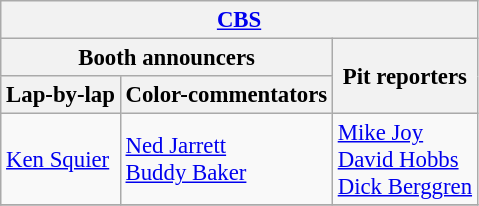<table class="wikitable" style="font-size: 95%">
<tr>
<th colspan=3><a href='#'>CBS</a></th>
</tr>
<tr>
<th colspan=2>Booth announcers</th>
<th rowspan=2>Pit reporters</th>
</tr>
<tr>
<th><strong>Lap-by-lap</strong></th>
<th><strong>Color-commentators</strong></th>
</tr>
<tr>
<td><a href='#'>Ken Squier</a></td>
<td><a href='#'>Ned Jarrett</a> <br> <a href='#'>Buddy Baker</a></td>
<td><a href='#'>Mike Joy</a> <br> <a href='#'>David Hobbs</a> <br> <a href='#'>Dick Berggren</a></td>
</tr>
<tr>
</tr>
</table>
